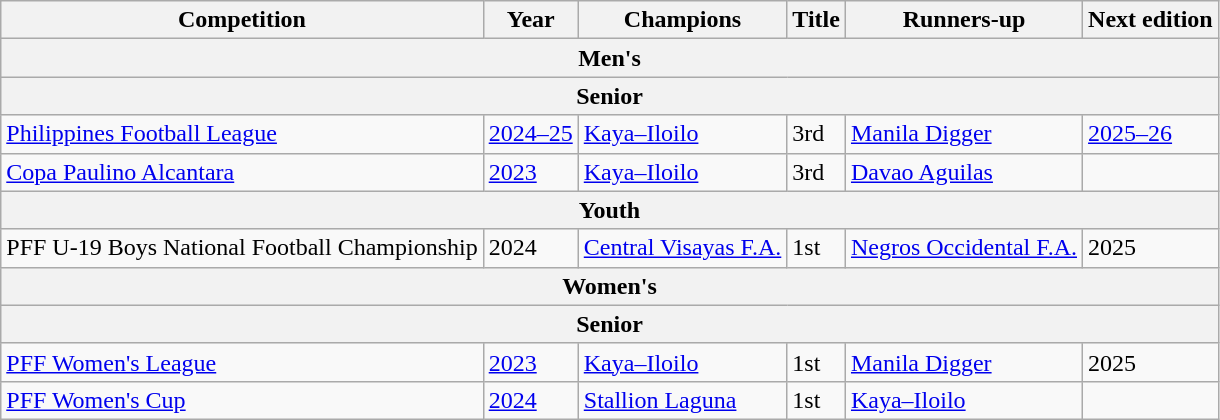<table class="wikitable sortable">
<tr>
<th>Competition</th>
<th>Year</th>
<th>Champions</th>
<th>Title</th>
<th>Runners-up</th>
<th>Next edition</th>
</tr>
<tr>
<th colspan=6>Men's</th>
</tr>
<tr>
<th colspan=6>Senior</th>
</tr>
<tr>
<td><a href='#'>Philippines Football League</a></td>
<td><a href='#'>2024–25</a></td>
<td><a href='#'>Kaya–Iloilo</a></td>
<td>3rd</td>
<td><a href='#'>Manila Digger</a></td>
<td><a href='#'>2025–26</a></td>
</tr>
<tr>
<td><a href='#'>Copa Paulino Alcantara</a></td>
<td><a href='#'>2023</a></td>
<td><a href='#'>Kaya–Iloilo</a></td>
<td>3rd</td>
<td><a href='#'>Davao Aguilas</a></td>
<td><br></td>
</tr>
<tr>
<th colspan=6>Youth</th>
</tr>
<tr>
<td>PFF U-19 Boys National Football Championship</td>
<td>2024</td>
<td><a href='#'>Central Visayas F.A.</a></td>
<td>1st</td>
<td><a href='#'>Negros Occidental F.A.</a></td>
<td>2025<br></td>
</tr>
<tr>
<th colspan=6>Women's</th>
</tr>
<tr>
<th colspan=6>Senior</th>
</tr>
<tr>
<td><a href='#'>PFF Women's League</a></td>
<td><a href='#'>2023</a></td>
<td><a href='#'>Kaya–Iloilo</a></td>
<td>1st</td>
<td><a href='#'>Manila Digger</a></td>
<td>2025</td>
</tr>
<tr>
<td><a href='#'>PFF Women's Cup</a></td>
<td><a href='#'>2024</a></td>
<td><a href='#'>Stallion Laguna</a></td>
<td>1st</td>
<td><a href='#'>Kaya–Iloilo</a></td>
<td></td>
</tr>
</table>
